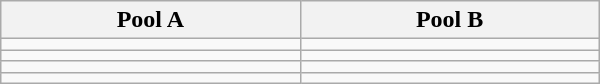<table class="wikitable" width=400>
<tr>
<th width=50%>Pool A</th>
<th width=50%>Pool B</th>
</tr>
<tr>
<td></td>
<td></td>
</tr>
<tr>
<td></td>
<td></td>
</tr>
<tr>
<td></td>
<td></td>
</tr>
<tr>
<td></td>
<td></td>
</tr>
</table>
